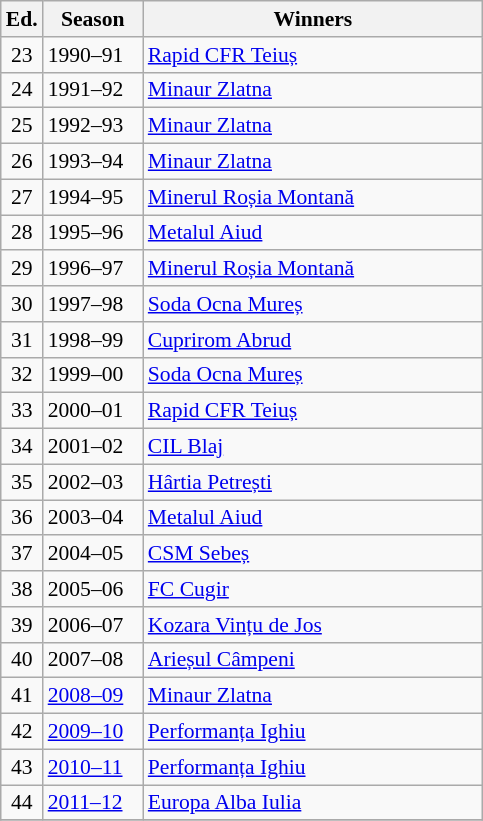<table class="wikitable" style="font-size:90%">
<tr>
<th><abbr>Ed.</abbr></th>
<th width="60">Season</th>
<th width="220">Winners</th>
</tr>
<tr>
<td align=center>23</td>
<td>1990–91</td>
<td><a href='#'>Rapid CFR Teiuș</a></td>
</tr>
<tr>
<td align=center>24</td>
<td>1991–92</td>
<td><a href='#'>Minaur Zlatna</a></td>
</tr>
<tr>
<td align=center>25</td>
<td>1992–93</td>
<td><a href='#'>Minaur Zlatna</a></td>
</tr>
<tr>
<td align=center>26</td>
<td>1993–94</td>
<td><a href='#'>Minaur Zlatna</a></td>
</tr>
<tr>
<td align=center>27</td>
<td>1994–95</td>
<td><a href='#'>Minerul Roșia Montană</a></td>
</tr>
<tr>
<td align=center>28</td>
<td>1995–96</td>
<td><a href='#'>Metalul Aiud</a></td>
</tr>
<tr>
<td align=center>29</td>
<td>1996–97</td>
<td><a href='#'>Minerul Roșia Montană</a></td>
</tr>
<tr>
<td align=center>30</td>
<td>1997–98</td>
<td><a href='#'>Soda Ocna Mureș</a></td>
</tr>
<tr>
<td align=center>31</td>
<td>1998–99</td>
<td><a href='#'>Cuprirom Abrud</a></td>
</tr>
<tr>
<td align=center>32</td>
<td>1999–00</td>
<td><a href='#'>Soda Ocna Mureș</a></td>
</tr>
<tr>
<td align=center>33</td>
<td>2000–01</td>
<td><a href='#'>Rapid CFR Teiuș</a></td>
</tr>
<tr>
<td align=center>34</td>
<td>2001–02</td>
<td><a href='#'>CIL Blaj</a></td>
</tr>
<tr>
<td align=center>35</td>
<td>2002–03</td>
<td><a href='#'>Hârtia Petrești</a></td>
</tr>
<tr>
<td align=center>36</td>
<td>2003–04</td>
<td><a href='#'>Metalul Aiud</a></td>
</tr>
<tr>
<td align=center>37</td>
<td>2004–05</td>
<td><a href='#'>CSM Sebeș</a></td>
</tr>
<tr>
<td align=center>38</td>
<td>2005–06</td>
<td><a href='#'>FC Cugir</a></td>
</tr>
<tr>
<td align=center>39</td>
<td>2006–07</td>
<td><a href='#'>Kozara Vințu de Jos</a></td>
</tr>
<tr>
<td align=center>40</td>
<td>2007–08</td>
<td><a href='#'>Arieșul Câmpeni</a></td>
</tr>
<tr>
<td align=center>41</td>
<td><a href='#'>2008–09</a></td>
<td><a href='#'>Minaur Zlatna</a></td>
</tr>
<tr>
<td align=center>42</td>
<td><a href='#'>2009–10</a></td>
<td><a href='#'>Performanța Ighiu</a></td>
</tr>
<tr>
<td align=center>43</td>
<td><a href='#'>2010–11</a></td>
<td><a href='#'>Performanța Ighiu</a></td>
</tr>
<tr>
<td align=center>44</td>
<td><a href='#'>2011–12</a></td>
<td><a href='#'>Europa Alba Iulia</a></td>
</tr>
<tr>
</tr>
</table>
